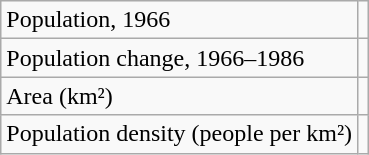<table class="wikitable">
<tr>
<td>Population, 1966</td>
<td></td>
</tr>
<tr>
<td>Population change, 1966–1986</td>
<td></td>
</tr>
<tr>
<td>Area (km²)</td>
<td></td>
</tr>
<tr>
<td>Population density (people per km²)</td>
<td></td>
</tr>
</table>
